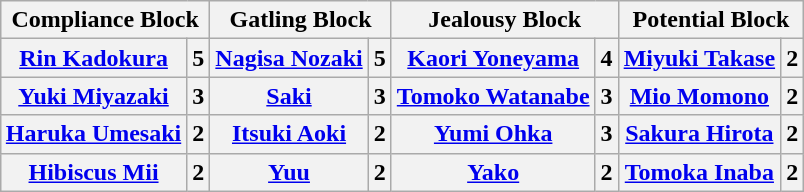<table class="wikitable" style="margin: 1em auto 1em auto">
<tr>
<th colspan="2">Compliance Block</th>
<th colspan="2">Gatling Block</th>
<th colspan="2">Jealousy Block</th>
<th colspan="2">Potential Block</th>
</tr>
<tr>
<th><a href='#'>Rin Kadokura</a></th>
<th>5</th>
<th><a href='#'>Nagisa Nozaki</a></th>
<th>5</th>
<th><a href='#'>Kaori Yoneyama</a></th>
<th>4</th>
<th><a href='#'>Miyuki Takase</a></th>
<th>2</th>
</tr>
<tr>
<th><a href='#'>Yuki Miyazaki</a></th>
<th>3</th>
<th><a href='#'>Saki</a></th>
<th>3</th>
<th><a href='#'>Tomoko Watanabe</a></th>
<th>3</th>
<th><a href='#'>Mio Momono</a></th>
<th>2</th>
</tr>
<tr>
<th><a href='#'>Haruka Umesaki</a></th>
<th>2</th>
<th><a href='#'>Itsuki Aoki</a></th>
<th>2</th>
<th><a href='#'>Yumi Ohka</a></th>
<th>3</th>
<th><a href='#'>Sakura Hirota</a></th>
<th>2</th>
</tr>
<tr>
<th><a href='#'>Hibiscus Mii</a></th>
<th>2</th>
<th><a href='#'>Yuu</a></th>
<th>2</th>
<th><a href='#'>Yako</a></th>
<th>2</th>
<th><a href='#'>Tomoka Inaba</a></th>
<th>2</th>
</tr>
</table>
